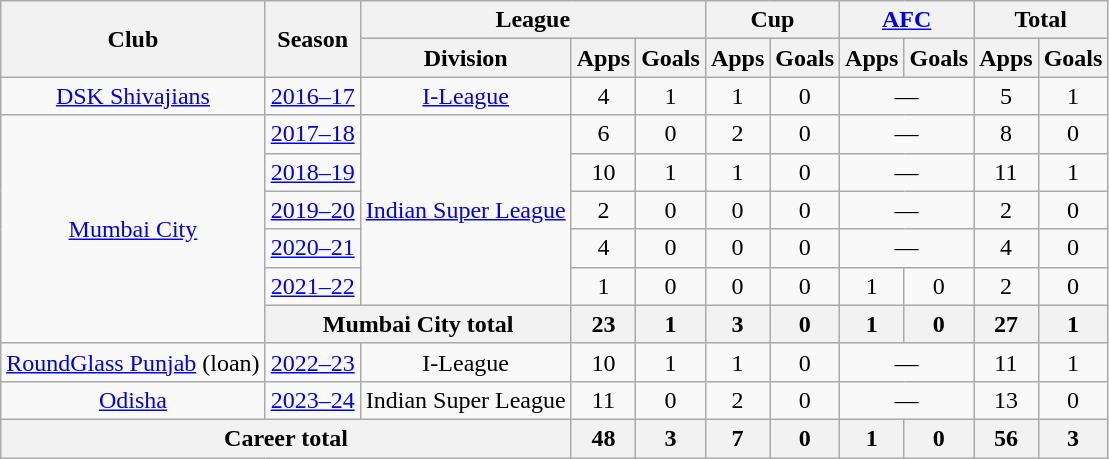<table class="wikitable" style="text-align: center;">
<tr>
<th rowspan="2">Club</th>
<th rowspan="2">Season</th>
<th colspan="3">League</th>
<th colspan="2">Cup</th>
<th colspan="2"><a href='#'>AFC</a></th>
<th colspan="2">Total</th>
</tr>
<tr>
<th>Division</th>
<th>Apps</th>
<th>Goals</th>
<th>Apps</th>
<th>Goals</th>
<th>Apps</th>
<th>Goals</th>
<th>Apps</th>
<th>Goals</th>
</tr>
<tr>
<td rowspan="1"><a href='#'>DSK Shivajians</a></td>
<td><a href='#'>2016–17</a></td>
<td rowspan="1"><a href='#'>I-League</a></td>
<td>4</td>
<td>1</td>
<td>1</td>
<td>0</td>
<td colspan="2">—</td>
<td>5</td>
<td>1</td>
</tr>
<tr>
<td rowspan="6"><a href='#'>Mumbai City</a></td>
<td><a href='#'>2017–18</a></td>
<td rowspan="5"><a href='#'>Indian Super League</a></td>
<td>6</td>
<td>0</td>
<td>2</td>
<td>0</td>
<td colspan="2">—</td>
<td>8</td>
<td>0</td>
</tr>
<tr>
<td><a href='#'>2018–19</a></td>
<td>10</td>
<td>1</td>
<td>1</td>
<td>0</td>
<td colspan="2">—</td>
<td>11</td>
<td>1</td>
</tr>
<tr>
<td><a href='#'>2019–20</a></td>
<td>2</td>
<td>0</td>
<td>0</td>
<td>0</td>
<td colspan="2">—</td>
<td>2</td>
<td>0</td>
</tr>
<tr>
<td><a href='#'>2020–21</a></td>
<td>4</td>
<td>0</td>
<td>0</td>
<td>0</td>
<td colspan="2">—</td>
<td>4</td>
<td>0</td>
</tr>
<tr>
<td><a href='#'>2021–22</a></td>
<td>1</td>
<td>0</td>
<td>0</td>
<td>0</td>
<td>1</td>
<td>0</td>
<td>2</td>
<td>0</td>
</tr>
<tr>
<th colspan="2">Mumbai City total</th>
<th>23</th>
<th>1</th>
<th>3</th>
<th>0</th>
<th>1</th>
<th>0</th>
<th>27</th>
<th>1</th>
</tr>
<tr>
<td rowspan="1"><a href='#'>RoundGlass Punjab</a> (loan)</td>
<td><a href='#'>2022–23</a></td>
<td rowspan="1">I-League</td>
<td>10</td>
<td>1</td>
<td>1</td>
<td>0</td>
<td colspan="2">—</td>
<td>11</td>
<td>1</td>
</tr>
<tr>
<td rowspan="1"><a href='#'>Odisha</a></td>
<td><a href='#'>2023–24</a></td>
<td rowspan="1">Indian Super League</td>
<td>11</td>
<td>0</td>
<td>2</td>
<td>0</td>
<td colspan="2">—</td>
<td>13</td>
<td>0</td>
</tr>
<tr>
<th colspan="3">Career total</th>
<th>48</th>
<th>3</th>
<th>7</th>
<th>0</th>
<th>1</th>
<th>0</th>
<th>56</th>
<th>3</th>
</tr>
</table>
